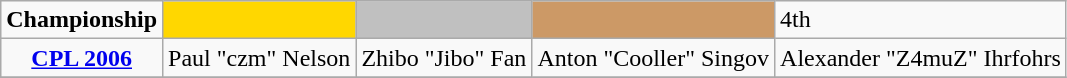<table class="wikitable" style="text-align:left">
<tr>
<td style="text-align:center"><strong>Championship</strong></td>
<td style="text-align:center" bgcolor="gold"></td>
<td style="text-align:center" bgcolor="silver"></td>
<td style="text-align:center" bgcolor="CC9966"></td>
<td>4th</td>
</tr>
<tr>
<td style="text-align:center"><strong><a href='#'>CPL 2006</a></strong></td>
<td> Paul "czm" Nelson</td>
<td> Zhibo "Jibo" Fan</td>
<td> Anton "Cooller" Singov</td>
<td> Alexander "Z4muZ" Ihrfohrs</td>
</tr>
<tr>
</tr>
</table>
